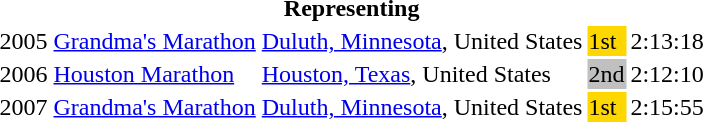<table>
<tr>
<th colspan="5">Representing </th>
</tr>
<tr>
<td>2005</td>
<td><a href='#'>Grandma's Marathon</a></td>
<td><a href='#'>Duluth, Minnesota</a>, United States</td>
<td bgcolor="gold">1st</td>
<td>2:13:18</td>
</tr>
<tr>
<td>2006</td>
<td><a href='#'>Houston Marathon</a></td>
<td><a href='#'>Houston, Texas</a>, United States</td>
<td bgcolor="silver">2nd</td>
<td>2:12:10</td>
</tr>
<tr>
<td>2007</td>
<td><a href='#'>Grandma's Marathon</a></td>
<td><a href='#'>Duluth, Minnesota</a>, United States</td>
<td bgcolor="gold">1st</td>
<td>2:15:55</td>
</tr>
</table>
